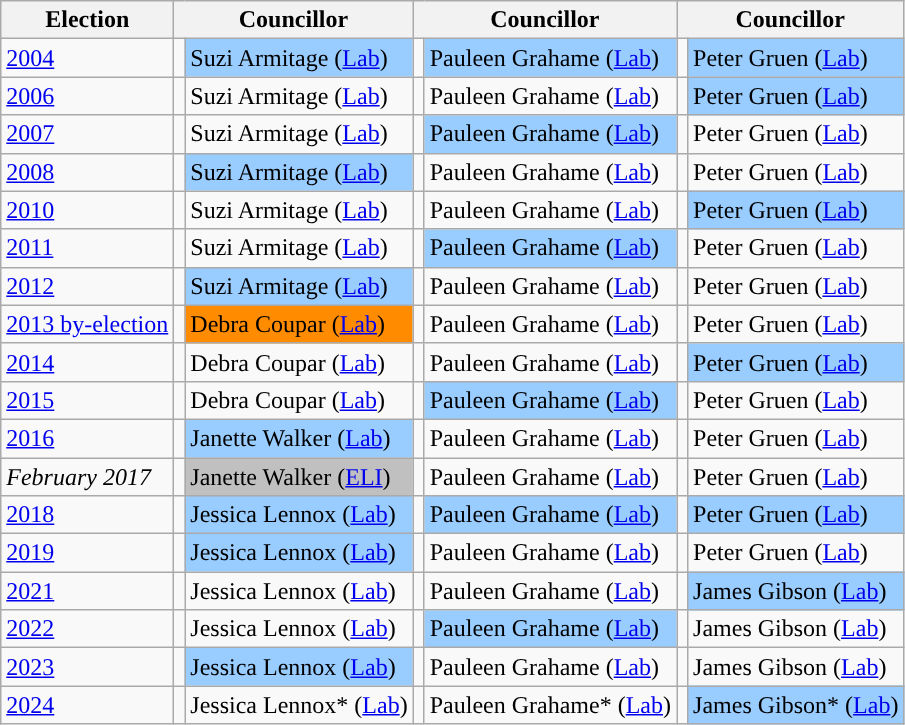<table class="wikitable">
<tr>
<th>Election</th>
<th colspan="2">Councillor</th>
<th colspan="2">Councillor</th>
<th colspan="2">Councillor</th>
</tr>
<tr>
<td><a href='#'>2004</a></td>
<td style="background-color: "></td>
<td bgcolor="#99CCFF">Suzi Armitage (<a href='#'>Lab</a>)</td>
<td style="background-color: "></td>
<td bgcolor="#99CCFF">Pauleen Grahame (<a href='#'>Lab</a>)</td>
<td style="background-color: "></td>
<td bgcolor="#99CCFF">Peter Gruen (<a href='#'>Lab</a>)</td>
</tr>
<tr>
<td><a href='#'>2006</a></td>
<td style="background-color: "></td>
<td>Suzi Armitage (<a href='#'>Lab</a>)</td>
<td style="background-color: "></td>
<td>Pauleen Grahame (<a href='#'>Lab</a>)</td>
<td style="background-color: "></td>
<td bgcolor="#99CCFF">Peter Gruen (<a href='#'>Lab</a>)</td>
</tr>
<tr>
<td><a href='#'>2007</a></td>
<td style="background-color: "></td>
<td>Suzi Armitage (<a href='#'>Lab</a>)</td>
<td style="background-color: "></td>
<td bgcolor="#99CCFF">Pauleen Grahame (<a href='#'>Lab</a>)</td>
<td style="background-color: "></td>
<td>Peter Gruen (<a href='#'>Lab</a>)</td>
</tr>
<tr>
<td><a href='#'>2008</a></td>
<td style="background-color: "></td>
<td bgcolor="#99CCFF">Suzi Armitage (<a href='#'>Lab</a>)</td>
<td style="background-color: "></td>
<td>Pauleen Grahame (<a href='#'>Lab</a>)</td>
<td style="background-color: "></td>
<td>Peter Gruen (<a href='#'>Lab</a>)</td>
</tr>
<tr>
<td><a href='#'>2010</a></td>
<td style="background-color: "></td>
<td>Suzi Armitage (<a href='#'>Lab</a>)</td>
<td style="background-color: "></td>
<td>Pauleen Grahame (<a href='#'>Lab</a>)</td>
<td style="background-color: "></td>
<td bgcolor="#99CCFF">Peter Gruen (<a href='#'>Lab</a>)</td>
</tr>
<tr>
<td><a href='#'>2011</a></td>
<td style="background-color: "></td>
<td>Suzi Armitage (<a href='#'>Lab</a>)</td>
<td style="background-color: "></td>
<td bgcolor="#99CCFF">Pauleen Grahame (<a href='#'>Lab</a>)</td>
<td style="background-color: "></td>
<td>Peter Gruen (<a href='#'>Lab</a>)</td>
</tr>
<tr>
<td><a href='#'>2012</a></td>
<td style="background-color: "></td>
<td bgcolor="#99CCFF">Suzi Armitage (<a href='#'>Lab</a>)</td>
<td style="background-color: "></td>
<td>Pauleen Grahame (<a href='#'>Lab</a>)</td>
<td style="background-color: "></td>
<td>Peter Gruen (<a href='#'>Lab</a>)</td>
</tr>
<tr>
<td><a href='#'>2013 by-election</a></td>
<td style="background-color: "></td>
<td bgcolor="#FF8C00">Debra Coupar (<a href='#'>Lab</a>)</td>
<td style="background-color: "></td>
<td>Pauleen Grahame (<a href='#'>Lab</a>)</td>
<td style="background-color: "></td>
<td>Peter Gruen (<a href='#'>Lab</a>)</td>
</tr>
<tr>
<td><a href='#'>2014</a></td>
<td style="background-color: "></td>
<td>Debra Coupar (<a href='#'>Lab</a>)</td>
<td style="background-color: "></td>
<td>Pauleen Grahame (<a href='#'>Lab</a>)</td>
<td style="background-color: "></td>
<td bgcolor="#99CCFF">Peter Gruen (<a href='#'>Lab</a>)</td>
</tr>
<tr>
<td><a href='#'>2015</a></td>
<td style="background-color: "></td>
<td>Debra Coupar (<a href='#'>Lab</a>)</td>
<td style="background-color: "></td>
<td bgcolor="#99CCFF">Pauleen Grahame (<a href='#'>Lab</a>)</td>
<td style="background-color: "></td>
<td>Peter Gruen (<a href='#'>Lab</a>)</td>
</tr>
<tr>
<td><a href='#'>2016</a></td>
<td style="background-color: "></td>
<td bgcolor="#99CCFF">Janette Walker (<a href='#'>Lab</a>)</td>
<td style="background-color: "></td>
<td>Pauleen Grahame (<a href='#'>Lab</a>)</td>
<td style="background-color: "></td>
<td>Peter Gruen (<a href='#'>Lab</a>)</td>
</tr>
<tr>
<td><em>February 2017</em></td>
<td style="background-color: "></td>
<td bgcolor="#C0C0C0">Janette Walker (<a href='#'>ELI</a>)</td>
<td style="background-color: "></td>
<td>Pauleen Grahame (<a href='#'>Lab</a>)</td>
<td style="background-color: "></td>
<td>Peter Gruen (<a href='#'>Lab</a>)</td>
</tr>
<tr>
<td><a href='#'>2018</a></td>
<td style="background-color: "></td>
<td bgcolor="#99CCFF">Jessica Lennox (<a href='#'>Lab</a>)</td>
<td style="background-color: "></td>
<td bgcolor="#99CCFF">Pauleen Grahame (<a href='#'>Lab</a>)</td>
<td style="background-color: "></td>
<td bgcolor="#99CCFF">Peter Gruen (<a href='#'>Lab</a>)</td>
</tr>
<tr>
<td><a href='#'>2019</a></td>
<td style="background-color: "></td>
<td bgcolor="#99CCFF">Jessica Lennox (<a href='#'>Lab</a>)</td>
<td style="background-color: "></td>
<td>Pauleen Grahame (<a href='#'>Lab</a>)</td>
<td style="background-color: "></td>
<td>Peter Gruen (<a href='#'>Lab</a>)</td>
</tr>
<tr>
<td><a href='#'>2021</a></td>
<td style="background-color: "></td>
<td>Jessica Lennox (<a href='#'>Lab</a>)</td>
<td style="background-color: "></td>
<td>Pauleen Grahame (<a href='#'>Lab</a>)</td>
<td style="background-color: "></td>
<td bgcolor="#99CCFF">James Gibson (<a href='#'>Lab</a>)</td>
</tr>
<tr>
<td><a href='#'>2022</a></td>
<td style="background-color: "></td>
<td>Jessica Lennox (<a href='#'>Lab</a>)</td>
<td style="background-color: "></td>
<td bgcolor="#99CCFF">Pauleen Grahame (<a href='#'>Lab</a>)</td>
<td style="background-color: "></td>
<td>James Gibson (<a href='#'>Lab</a>)</td>
</tr>
<tr>
<td><a href='#'>2023</a></td>
<td style="background-color: "></td>
<td bgcolor="#99CCFF">Jessica Lennox (<a href='#'>Lab</a>)</td>
<td style="background-color: "></td>
<td>Pauleen Grahame (<a href='#'>Lab</a>)</td>
<td style="background-color: "></td>
<td>James Gibson (<a href='#'>Lab</a>)</td>
</tr>
<tr>
<td><a href='#'>2024</a></td>
<td style="background-color: "></td>
<td>Jessica Lennox* (<a href='#'>Lab</a>)</td>
<td style="background-color: "></td>
<td>Pauleen Grahame* (<a href='#'>Lab</a>)</td>
<td style="background-color: "></td>
<td bgcolor="#99CCFF">James Gibson* (<a href='#'>Lab</a>)</td>
</tr>
</table>
